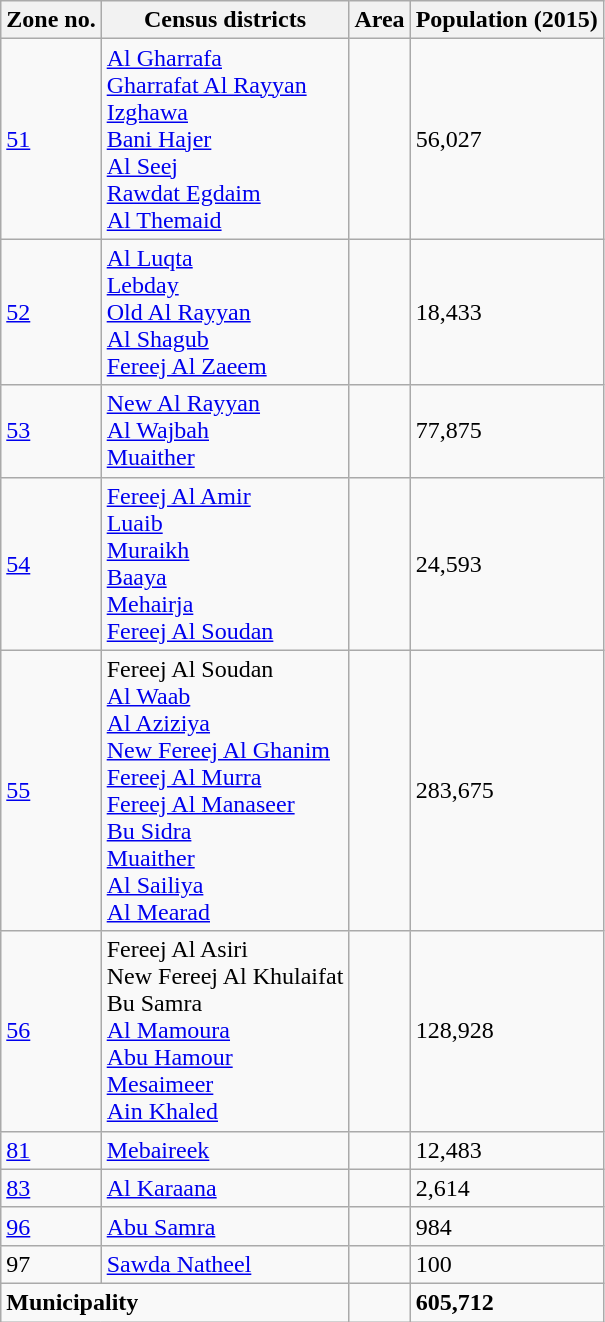<table class="wikitable">
<tr>
<th>Zone no.</th>
<th>Census districts</th>
<th>Area</th>
<th>Population (2015)</th>
</tr>
<tr>
<td><a href='#'>51</a></td>
<td><a href='#'>Al Gharrafa</a> <br> <a href='#'>Gharrafat Al Rayyan</a> <br> <a href='#'>Izghawa</a> <br> <a href='#'>Bani Hajer</a> <br> <a href='#'>Al Seej</a> <br> <a href='#'>Rawdat Egdaim</a> <br> <a href='#'>Al Themaid</a></td>
<td></td>
<td>56,027</td>
</tr>
<tr>
<td><a href='#'>52</a></td>
<td><a href='#'>Al Luqta</a> <br> <a href='#'>Lebday</a> <br> <a href='#'>Old Al Rayyan</a> <br> <a href='#'>Al Shagub</a> <br> <a href='#'>Fereej Al Zaeem</a></td>
<td></td>
<td>18,433</td>
</tr>
<tr>
<td><a href='#'>53</a></td>
<td><a href='#'>New Al Rayyan</a> <br> <a href='#'>Al Wajbah</a> <br> <a href='#'>Muaither</a></td>
<td></td>
<td>77,875</td>
</tr>
<tr>
<td><a href='#'>54</a></td>
<td><a href='#'>Fereej Al Amir</a> <br> <a href='#'>Luaib</a> <br> <a href='#'>Muraikh</a> <br> <a href='#'>Baaya</a> <br> <a href='#'>Mehairja</a> <br> <a href='#'>Fereej Al Soudan</a></td>
<td></td>
<td>24,593</td>
</tr>
<tr>
<td><a href='#'>55</a></td>
<td>Fereej Al Soudan <br> <a href='#'>Al Waab</a> <br> <a href='#'>Al Aziziya</a> <br> <a href='#'>New Fereej Al Ghanim</a> <br> <a href='#'>Fereej Al Murra</a> <br> <a href='#'>Fereej Al Manaseer</a> <br> <a href='#'>Bu Sidra</a> <br> <a href='#'>Muaither</a> <br> <a href='#'>Al Sailiya</a> <br> <a href='#'>Al Mearad</a></td>
<td></td>
<td>283,675</td>
</tr>
<tr>
<td><a href='#'>56</a></td>
<td>Fereej Al Asiri <br> New Fereej Al Khulaifat <br> Bu Samra <br> <a href='#'>Al Mamoura</a> <br> <a href='#'>Abu Hamour</a> <br> <a href='#'>Mesaimeer</a> <br> <a href='#'>Ain Khaled</a></td>
<td></td>
<td>128,928</td>
</tr>
<tr>
<td><a href='#'>81</a></td>
<td><a href='#'>Mebaireek</a></td>
<td></td>
<td>12,483</td>
</tr>
<tr>
<td><a href='#'>83</a></td>
<td><a href='#'>Al Karaana</a></td>
<td></td>
<td>2,614</td>
</tr>
<tr>
<td><a href='#'>96</a></td>
<td><a href='#'>Abu Samra</a></td>
<td></td>
<td>984</td>
</tr>
<tr>
<td>97</td>
<td><a href='#'>Sawda Natheel</a></td>
<td></td>
<td>100</td>
</tr>
<tr>
<td colspan="2"><strong>Municipality</strong></td>
<td><strong></strong></td>
<td><strong>605,712</strong></td>
</tr>
</table>
